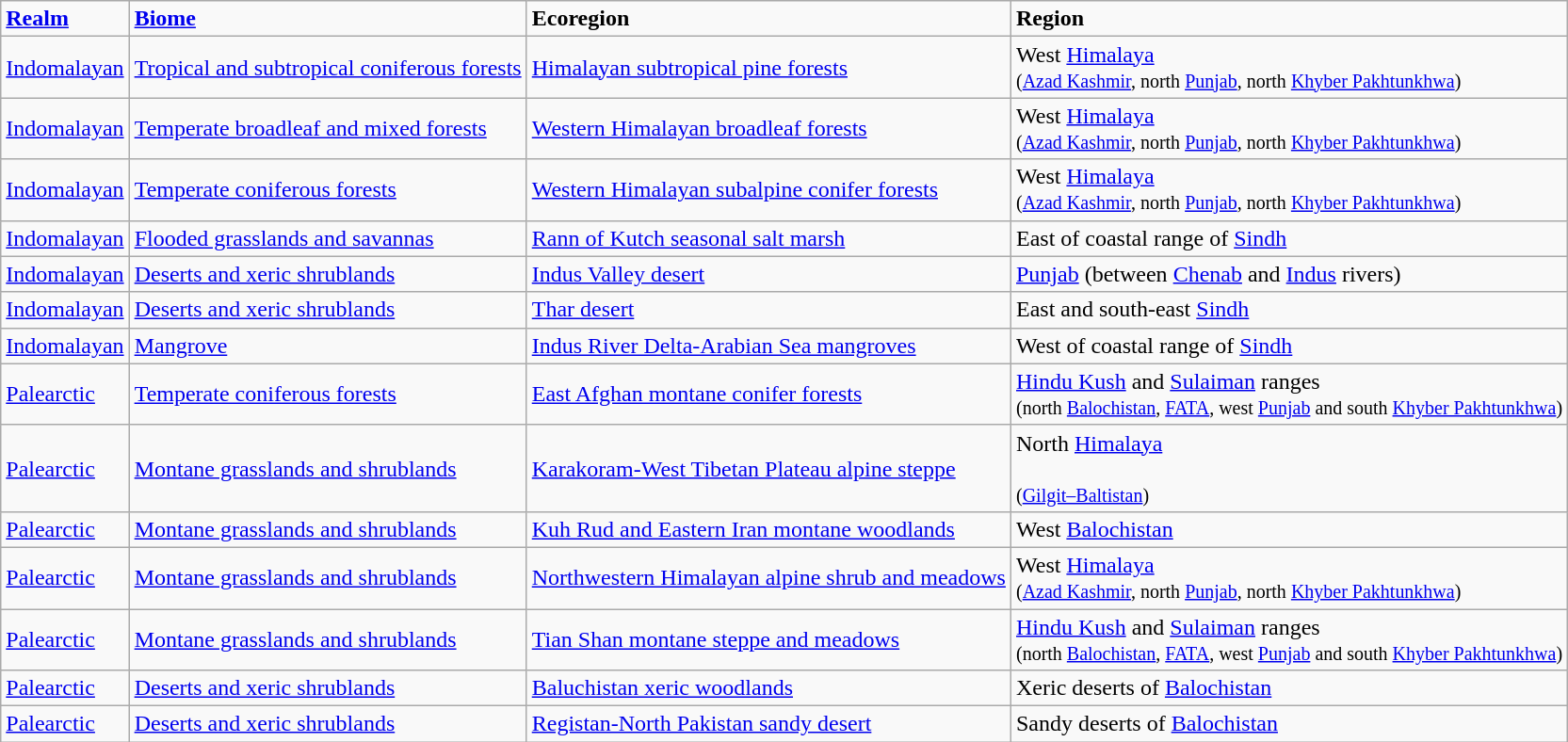<table class="wikitable sortable">
<tr>
<td><strong><a href='#'>Realm</a></strong></td>
<td><strong><a href='#'>Biome</a></strong></td>
<td><strong>Ecoregion</strong></td>
<td><strong>Region</strong></td>
</tr>
<tr>
<td><a href='#'>Indomalayan</a></td>
<td><a href='#'>Tropical and subtropical coniferous forests</a></td>
<td><a href='#'>Himalayan subtropical pine forests</a></td>
<td>West <a href='#'>Himalaya</a><br><small>(<a href='#'>Azad Kashmir</a>, north <a href='#'>Punjab</a>, north <a href='#'>Khyber Pakhtunkhwa</a>)</small></td>
</tr>
<tr>
<td><a href='#'>Indomalayan</a></td>
<td><a href='#'>Temperate broadleaf and mixed forests</a></td>
<td><a href='#'>Western Himalayan broadleaf forests</a></td>
<td>West <a href='#'>Himalaya</a><br><small>(<a href='#'>Azad Kashmir</a>, north <a href='#'>Punjab</a>, north <a href='#'>Khyber Pakhtunkhwa</a>)</small></td>
</tr>
<tr>
<td><a href='#'>Indomalayan</a></td>
<td><a href='#'>Temperate coniferous forests</a></td>
<td><a href='#'>Western Himalayan subalpine conifer forests</a></td>
<td>West <a href='#'>Himalaya</a><br><small>(<a href='#'>Azad Kashmir</a>, north <a href='#'>Punjab</a>, north <a href='#'>Khyber Pakhtunkhwa</a>)</small></td>
</tr>
<tr>
<td><a href='#'>Indomalayan</a></td>
<td><a href='#'>Flooded grasslands and savannas</a></td>
<td><a href='#'>Rann of Kutch seasonal salt marsh</a></td>
<td>East of coastal range of <a href='#'>Sindh</a></td>
</tr>
<tr>
<td><a href='#'>Indomalayan</a></td>
<td><a href='#'>Deserts and xeric shrublands</a></td>
<td><a href='#'>Indus Valley desert</a></td>
<td><a href='#'>Punjab</a> (between <a href='#'>Chenab</a> and <a href='#'>Indus</a> rivers)</td>
</tr>
<tr>
<td><a href='#'>Indomalayan</a></td>
<td><a href='#'>Deserts and xeric shrublands</a></td>
<td><a href='#'>Thar desert</a></td>
<td>East and south-east <a href='#'>Sindh</a></td>
</tr>
<tr>
<td><a href='#'>Indomalayan</a></td>
<td><a href='#'>Mangrove</a></td>
<td><a href='#'>Indus River Delta-Arabian Sea mangroves</a></td>
<td>West of coastal range of <a href='#'>Sindh</a></td>
</tr>
<tr>
<td><a href='#'>Palearctic</a></td>
<td><a href='#'>Temperate coniferous forests</a></td>
<td><a href='#'>East Afghan montane conifer forests</a></td>
<td><a href='#'>Hindu Kush</a> and <a href='#'>Sulaiman</a> ranges<br><small>(north <a href='#'>Balochistan</a>, <a href='#'>FATA</a>, west <a href='#'>Punjab</a> and south <a href='#'>Khyber Pakhtunkhwa</a>)</small></td>
</tr>
<tr>
<td><a href='#'>Palearctic</a></td>
<td><a href='#'>Montane grasslands and shrublands</a></td>
<td><a href='#'>Karakoram-West Tibetan Plateau alpine steppe</a></td>
<td>North <a href='#'>Himalaya</a><br><br><small>(<a href='#'>Gilgit–Baltistan</a>)</small></td>
</tr>
<tr>
<td><a href='#'>Palearctic</a></td>
<td><a href='#'>Montane grasslands and shrublands</a></td>
<td><a href='#'>Kuh Rud and Eastern Iran montane woodlands</a></td>
<td>West <a href='#'>Balochistan</a></td>
</tr>
<tr>
<td><a href='#'>Palearctic</a></td>
<td><a href='#'>Montane grasslands and shrublands</a></td>
<td><a href='#'>Northwestern Himalayan alpine shrub and meadows</a></td>
<td>West <a href='#'>Himalaya</a><br><small>(<a href='#'>Azad Kashmir</a>, north <a href='#'>Punjab</a>, north <a href='#'>Khyber Pakhtunkhwa</a>)</small></td>
</tr>
<tr>
<td><a href='#'>Palearctic</a></td>
<td><a href='#'>Montane grasslands and shrublands</a></td>
<td><a href='#'>Tian Shan montane steppe and meadows</a></td>
<td><a href='#'>Hindu Kush</a> and <a href='#'>Sulaiman</a> ranges<br><small>(north <a href='#'>Balochistan</a>, <a href='#'>FATA</a>, west <a href='#'>Punjab</a> and south <a href='#'>Khyber Pakhtunkhwa</a>)</small></td>
</tr>
<tr>
<td><a href='#'>Palearctic</a></td>
<td><a href='#'>Deserts and xeric shrublands</a></td>
<td><a href='#'>Baluchistan xeric woodlands</a></td>
<td>Xeric deserts of <a href='#'>Balochistan</a></td>
</tr>
<tr>
<td><a href='#'>Palearctic</a></td>
<td><a href='#'>Deserts and xeric shrublands</a></td>
<td><a href='#'>Registan-North Pakistan sandy desert</a></td>
<td>Sandy deserts of <a href='#'>Balochistan</a></td>
</tr>
</table>
